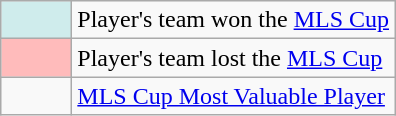<table class="wikitable">
<tr>
<td width="40" align="center" style=background:#cfecec></td>
<td>Player's team won the <a href='#'>MLS Cup</a></td>
</tr>
<tr>
<td width="40" align="center" style=background:#ffbbbb></td>
<td>Player's team lost the <a href='#'>MLS Cup</a></td>
</tr>
<tr>
<td width="40" align="center"></td>
<td><a href='#'>MLS Cup Most Valuable Player</a></td>
</tr>
</table>
